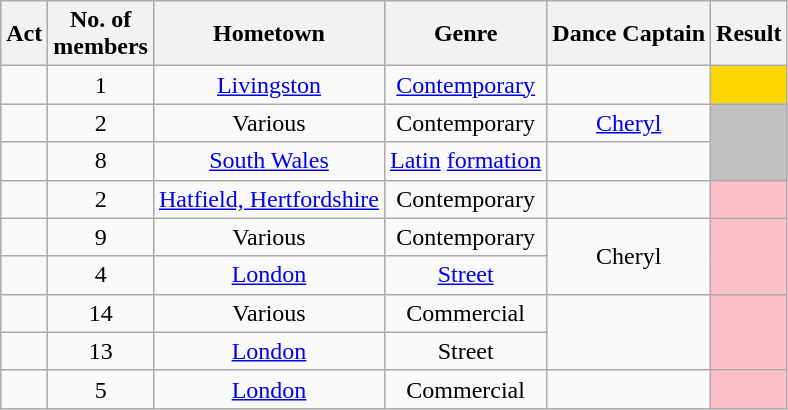<table class="wikitable sortable" style="text-align:center">
<tr>
<th>Act</th>
<th>No. of<br>members</th>
<th>Hometown</th>
<th>Genre</th>
<th>Dance Captain</th>
<th>Result</th>
</tr>
<tr>
<td></td>
<td>1</td>
<td><a href='#'>Livingston</a></td>
<td><a href='#'>Contemporary</a></td>
<td></td>
<td bgcolor="gold"></td>
</tr>
<tr>
<td></td>
<td>2</td>
<td>Various</td>
<td>Contemporary</td>
<td><a href='#'>Cheryl</a></td>
<td rowspan=2 bgcolor="silver"></td>
</tr>
<tr>
<td></td>
<td>8</td>
<td><a href='#'>South Wales</a></td>
<td><a href='#'>Latin</a> <a href='#'>formation</a></td>
<td></td>
</tr>
<tr>
<td></td>
<td>2</td>
<td><a href='#'>Hatfield, Hertfordshire</a></td>
<td>Contemporary</td>
<td></td>
<td bgcolor="pink"></td>
</tr>
<tr>
<td></td>
<td>9</td>
<td>Various</td>
<td>Contemporary</td>
<td rowspan="2">Cheryl</td>
<td rowspan=2 bgcolor="pink"></td>
</tr>
<tr>
<td></td>
<td>4</td>
<td><a href='#'>London</a></td>
<td><a href='#'>Street</a></td>
</tr>
<tr>
<td></td>
<td>14</td>
<td>Various</td>
<td>Commercial</td>
<td rowspan="2"></td>
<td rowspan=2 bgcolor="pink"></td>
</tr>
<tr>
<td></td>
<td>13</td>
<td><a href='#'>London</a></td>
<td>Street</td>
</tr>
<tr>
<td></td>
<td>5</td>
<td><a href='#'>London</a></td>
<td>Commercial</td>
<td></td>
<td bgcolor="pink"></td>
</tr>
</table>
